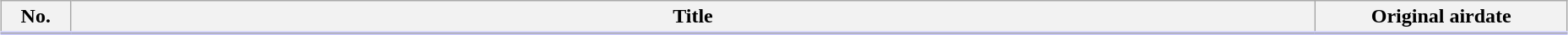<table class="wikitable" style="width:98%; margin:auto; background:#FFF;">
<tr style="border-bottom: 3px solid #CCF;">
<th style="width:3em;">No.</th>
<th>Title</th>
<th style="width:12em;">Original airdate</th>
</tr>
<tr>
</tr>
</table>
